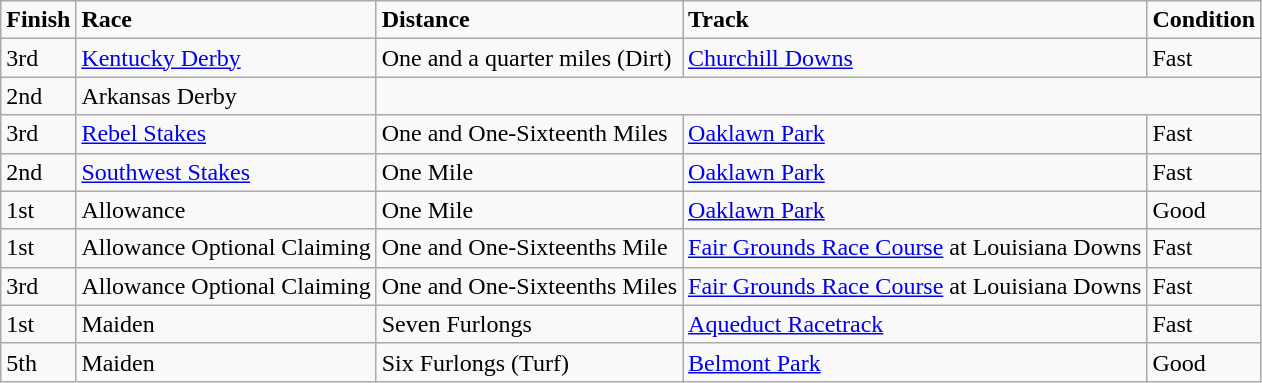<table class="wikitable">
<tr>
<td><strong>Finish</strong></td>
<td><strong>Race</strong></td>
<td><strong>Distance</strong></td>
<td><strong>Track</strong></td>
<td><strong>Condition</strong></td>
</tr>
<tr>
<td>3rd</td>
<td><a href='#'>Kentucky Derby</a></td>
<td>One and a quarter miles (Dirt)</td>
<td><a href='#'>Churchill Downs</a></td>
<td>Fast</td>
</tr>
<tr>
<td>2nd</td>
<td>Arkansas Derby</td>
</tr>
<tr>
<td>3rd</td>
<td><a href='#'>Rebel Stakes</a></td>
<td>One and One-Sixteenth Miles</td>
<td><a href='#'>Oaklawn Park</a></td>
<td>Fast</td>
</tr>
<tr>
<td>2nd</td>
<td><a href='#'>Southwest Stakes</a></td>
<td>One Mile</td>
<td><a href='#'>Oaklawn Park</a></td>
<td>Fast</td>
</tr>
<tr>
<td>1st</td>
<td>Allowance</td>
<td>One Mile</td>
<td><a href='#'>Oaklawn Park</a></td>
<td>Good</td>
</tr>
<tr>
<td>1st</td>
<td>Allowance Optional Claiming</td>
<td>One and One-Sixteenths Mile</td>
<td><a href='#'>Fair Grounds Race Course</a> at Louisiana Downs</td>
<td>Fast</td>
</tr>
<tr>
<td>3rd</td>
<td>Allowance Optional Claiming</td>
<td>One and One-Sixteenths Miles</td>
<td><a href='#'>Fair Grounds Race Course</a> at Louisiana Downs</td>
<td>Fast</td>
</tr>
<tr>
<td>1st</td>
<td>Maiden</td>
<td>Seven Furlongs</td>
<td><a href='#'>Aqueduct Racetrack</a></td>
<td>Fast</td>
</tr>
<tr>
<td>5th</td>
<td>Maiden</td>
<td>Six Furlongs (Turf)</td>
<td><a href='#'>Belmont Park</a></td>
<td>Good</td>
</tr>
</table>
